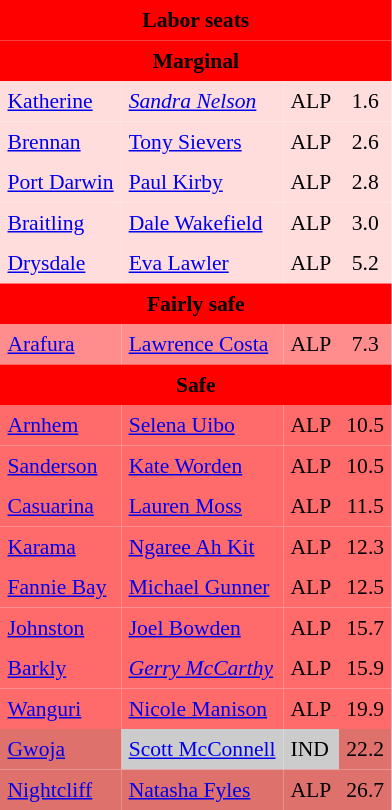<table class="toccolours" cellpadding="5" cellspacing="0" style="float:left; margin-right:.5em; margin-top:.4em; font-size:90%;">
<tr>
<td colspan="4"  style="text-align:center; background:red;"><span><strong>Labor seats</strong></span></td>
</tr>
<tr>
<td colspan="4"  style="text-align:center; background:red;"><span><strong>Marginal</strong></span></td>
</tr>
<tr>
<td style="text-align:left; background:#fdd;"><a href='#'>Katherine</a></td>
<td style="text-align:left; background:#fdd;"><em><a href='#'>Sandra Nelson</a></em></td>
<td style="text-align:left; background:#fdd;">ALP</td>
<td style="text-align:center; background:#fdd;">1.6</td>
</tr>
<tr>
<td style="text-align:left; background:#fdd;"><a href='#'>Brennan</a></td>
<td style="text-align:left; background:#fdd;"><a href='#'>Tony Sievers</a></td>
<td style="text-align:left; background:#fdd;">ALP</td>
<td style="text-align:center; background:#fdd;">2.6</td>
</tr>
<tr>
<td style="text-align:left; background:#fdd;"><a href='#'>Port Darwin</a></td>
<td style="text-align:left; background:#fdd;"><a href='#'>Paul Kirby</a></td>
<td style="text-align:left; background:#fdd;">ALP</td>
<td style="text-align:center; background:#fdd;">2.8</td>
</tr>
<tr>
<td style="text-align:left; background:#fdd;"><a href='#'>Braitling</a></td>
<td style="text-align:left; background:#fdd;"><a href='#'>Dale Wakefield</a></td>
<td style="text-align:left; background:#fdd;">ALP</td>
<td style="text-align:center; background:#fdd;">3.0</td>
</tr>
<tr>
<td style="text-align:left; background:#fdd;"><a href='#'>Drysdale</a></td>
<td style="text-align:left; background:#fdd;"><a href='#'>Eva Lawler</a></td>
<td style="text-align:left; background:#fdd;">ALP</td>
<td style="text-align:center; background:#fdd;">5.2</td>
</tr>
<tr>
<td colspan="4"  style="text-align:center; background:red;"><span><strong>Fairly safe</strong></span></td>
</tr>
<tr>
</tr>
<tr>
<td style="text-align:left; background:#ff8d8d;"><a href='#'>Arafura</a></td>
<td style="text-align:left; background:#ff8d8d;"><a href='#'>Lawrence Costa</a></td>
<td style="text-align:left; background:#ff8d8d;">ALP</td>
<td style="text-align:center; background:#ff8d8d;">7.3</td>
</tr>
<tr>
<td colspan="4"  style="text-align:center; background:red;"><span><strong>Safe</strong></span></td>
</tr>
<tr>
<td style="text-align:left; background:#ff6b6b;"><a href='#'>Arnhem</a></td>
<td style="text-align:left; background:#ff6b6b;"><a href='#'>Selena Uibo</a></td>
<td style="text-align:left; background:#ff6b6b;">ALP</td>
<td style="text-align:center; background:#ff6b6b;">10.5</td>
</tr>
<tr>
<td style="text-align:left; background:#ff6b6b;"><a href='#'>Sanderson</a></td>
<td style="text-align:left; background:#ff6b6b;"><a href='#'>Kate Worden</a></td>
<td style="text-align:left; background:#ff6b6b;">ALP</td>
<td style="text-align:center; background:#ff6b6b;">10.5</td>
</tr>
<tr>
<td style="text-align:left; background:#ff6b6b;"><a href='#'>Casuarina</a></td>
<td style="text-align:left; background:#ff6b6b;"><a href='#'>Lauren Moss</a></td>
<td style="text-align:left; background:#ff6b6b;">ALP</td>
<td style="text-align:center; background:#ff6b6b;">11.5</td>
</tr>
<tr>
<td style="text-align:left; background:#ff6b6b;"><a href='#'>Karama</a></td>
<td style="text-align:left; background:#ff6b6b;"><a href='#'>Ngaree Ah Kit</a></td>
<td style="text-align:left; background:#ff6b6b;">ALP</td>
<td style="text-align:center; background:#ff6b6b;">12.3</td>
</tr>
<tr>
<td style="text-align:left; background:#ff6b6b;"><a href='#'>Fannie Bay</a></td>
<td style="text-align:left; background:#ff6b6b;"><a href='#'>Michael Gunner</a></td>
<td style="text-align:left; background:#ff6b6b;">ALP</td>
<td style="text-align:center; background:#ff6b6b;">12.5</td>
</tr>
<tr>
<td style="text-align:left; background:#ff6b6b;"><a href='#'>Johnston</a></td>
<td style="text-align:left; background:#ff6b6b;"><a href='#'>Joel Bowden</a></td>
<td style="text-align:left; background:#ff6b6b;">ALP</td>
<td style="text-align:center; background:#ff6b6b;">15.7</td>
</tr>
<tr>
<td style="text-align:left; background:#ff6b6b;"><a href='#'>Barkly</a></td>
<td style="text-align:left; background:#ff6b6b;"><em><a href='#'>Gerry McCarthy</a></em></td>
<td style="text-align:left; background:#ff6b6b;">ALP</td>
<td style="text-align:center; background:#ff6b6b;">15.9</td>
</tr>
<tr>
<td style="text-align:left; background:#ff6b6b;"><a href='#'>Wanguri</a></td>
<td style="text-align:left; background:#ff6b6b;"><a href='#'>Nicole Manison</a></td>
<td style="text-align:left; background:#ff6b6b;">ALP</td>
<td style="text-align:center; background:#ff6b6b;">19.9</td>
</tr>
<tr>
<td style="text-align:left; background:#df716d;"><a href='#'>Gwoja</a></td>
<td style="text-align:left; background:#ccc;"><a href='#'>Scott McConnell</a></td>
<td style="text-align:left; background:#ccc;">IND</td>
<td style="text-align:center; background:#df716d;">22.2</td>
</tr>
<tr>
<td style="text-align:left; background:#df716d;"><a href='#'>Nightcliff</a></td>
<td style="text-align:left; background:#df716d;"><a href='#'>Natasha Fyles</a></td>
<td style="text-align:left; background:#df716d;">ALP</td>
<td style="text-align:center; background:#df716d;">26.7</td>
</tr>
</table>
